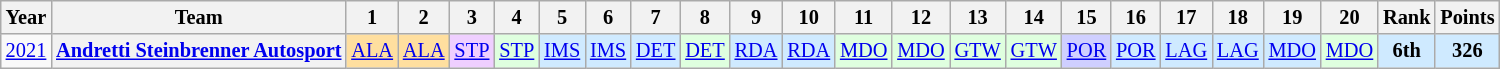<table class="wikitable" style="text-align:center; font-size:85%">
<tr>
<th>Year</th>
<th>Team</th>
<th>1</th>
<th>2</th>
<th>3</th>
<th>4</th>
<th>5</th>
<th>6</th>
<th>7</th>
<th>8</th>
<th>9</th>
<th>10</th>
<th>11</th>
<th>12</th>
<th>13</th>
<th>14</th>
<th>15</th>
<th>16</th>
<th>17</th>
<th>18</th>
<th>19</th>
<th>20</th>
<th>Rank</th>
<th>Points</th>
</tr>
<tr>
<td><a href='#'>2021</a></td>
<th nowrap><a href='#'>Andretti Steinbrenner Autosport</a></th>
<td style="background:#FFDF9F;"><a href='#'>ALA</a><br></td>
<td style="background:#FFDF9F;"><a href='#'>ALA</a><br></td>
<td style="background:#EFCFFF;"><a href='#'>STP</a><br></td>
<td style="background:#DFFFDF;"><a href='#'>STP</a><br></td>
<td style="background:#CFEAFF;"><a href='#'>IMS</a><br></td>
<td style="background:#CFEAFF;"><a href='#'>IMS</a><br></td>
<td style="background:#CFEAFF;"><a href='#'>DET</a><br></td>
<td style="background:#DFFFDF;"><a href='#'>DET</a><br></td>
<td style="background:#CFEAFF;"><a href='#'>RDA</a><br></td>
<td style="background:#CFEAFF;"><a href='#'>RDA</a><br></td>
<td style="background:#DFFFDF;"><a href='#'>MDO</a><br></td>
<td style="background:#DFFFDF;"><a href='#'>MDO</a><br></td>
<td style="background:#DFFFDF;"><a href='#'>GTW</a><br></td>
<td style="background:#DFFFDF;"><a href='#'>GTW</a><br></td>
<td style="background:#CFCFFF;"><a href='#'>POR</a><br></td>
<td style="background:#CFEAFF;"><a href='#'>POR</a><br></td>
<td style="background:#CFEAFF;"><a href='#'>LAG</a><br></td>
<td style="background:#CFEAFF;"><a href='#'>LAG</a><br></td>
<td style="background:#CFEAFF;"><a href='#'>MDO</a><br></td>
<td style="background:#DFFFDF;"><a href='#'>MDO</a><br></td>
<th style="background:#CFEAFF;">6th</th>
<th style="background:#CFEAFF;">326</th>
</tr>
</table>
